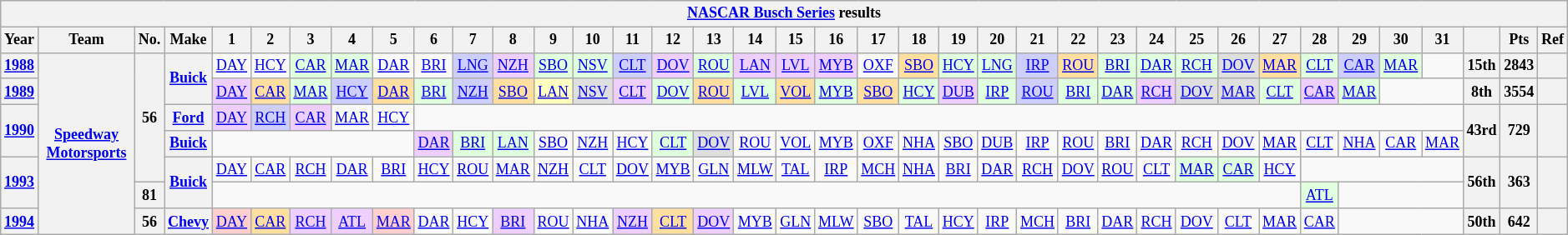<table class="wikitable" style="text-align:center; font-size:75%">
<tr>
<th colspan=42><a href='#'>NASCAR Busch Series</a> results</th>
</tr>
<tr>
<th>Year</th>
<th>Team</th>
<th>No.</th>
<th>Make</th>
<th>1</th>
<th>2</th>
<th>3</th>
<th>4</th>
<th>5</th>
<th>6</th>
<th>7</th>
<th>8</th>
<th>9</th>
<th>10</th>
<th>11</th>
<th>12</th>
<th>13</th>
<th>14</th>
<th>15</th>
<th>16</th>
<th>17</th>
<th>18</th>
<th>19</th>
<th>20</th>
<th>21</th>
<th>22</th>
<th>23</th>
<th>24</th>
<th>25</th>
<th>26</th>
<th>27</th>
<th>28</th>
<th>29</th>
<th>30</th>
<th>31</th>
<th></th>
<th>Pts</th>
<th>Ref</th>
</tr>
<tr>
<th><a href='#'>1988</a></th>
<th rowspan=7><a href='#'>Speedway Motorsports</a></th>
<th rowspan=5>56</th>
<th rowspan=2><a href='#'>Buick</a></th>
<td><a href='#'>DAY</a></td>
<td><a href='#'>HCY</a></td>
<td style="background:#DFFFDF;"><a href='#'>CAR</a><br></td>
<td style="background:#DFFFDF;"><a href='#'>MAR</a><br></td>
<td><a href='#'>DAR</a></td>
<td><a href='#'>BRI</a></td>
<td style="background:#CFCFFF;"><a href='#'>LNG</a><br></td>
<td style="background:#EFCFFF;"><a href='#'>NZH</a><br></td>
<td style="background:#DFFFDF;"><a href='#'>SBO</a><br></td>
<td style="background:#DFFFDF;"><a href='#'>NSV</a><br></td>
<td style="background:#CFCFFF;"><a href='#'>CLT</a><br></td>
<td style="background:#EFCFFF;"><a href='#'>DOV</a><br></td>
<td style="background:#DFFFDF;"><a href='#'>ROU</a><br></td>
<td style="background:#EFCFFF;"><a href='#'>LAN</a><br></td>
<td style="background:#EFCFFF;"><a href='#'>LVL</a><br></td>
<td style="background:#EFCFFF;"><a href='#'>MYB</a><br></td>
<td><a href='#'>OXF</a></td>
<td style="background:#FFDF9F;"><a href='#'>SBO</a><br></td>
<td style="background:#DFFFDF;"><a href='#'>HCY</a><br></td>
<td style="background:#DFFFDF;"><a href='#'>LNG</a><br></td>
<td style="background:#CFCFFF;"><a href='#'>IRP</a><br></td>
<td style="background:#FFDF9F;"><a href='#'>ROU</a><br></td>
<td style="background:#DFFFDF;"><a href='#'>BRI</a><br></td>
<td style="background:#DFFFDF;"><a href='#'>DAR</a><br></td>
<td style="background:#DFFFDF;"><a href='#'>RCH</a><br></td>
<td style="background:#DFDFDF;"><a href='#'>DOV</a><br></td>
<td style="background:#FFDF9F;"><a href='#'>MAR</a><br></td>
<td style="background:#DFFFDF;"><a href='#'>CLT</a><br></td>
<td style="background:#CFCFFF;"><a href='#'>CAR</a><br></td>
<td style="background:#DFFFDF;"><a href='#'>MAR</a><br></td>
<td></td>
<th>15th</th>
<th>2843</th>
<th></th>
</tr>
<tr>
<th><a href='#'>1989</a></th>
<td style="background:#EFCFFF;"><a href='#'>DAY</a><br></td>
<td style="background:#FFDF9F;"><a href='#'>CAR</a><br></td>
<td style="background:#DFFFDF;"><a href='#'>MAR</a><br></td>
<td style="background:#CFCFFF;"><a href='#'>HCY</a><br></td>
<td style="background:#FFDF9F;"><a href='#'>DAR</a><br></td>
<td style="background:#DFFFDF;"><a href='#'>BRI</a><br></td>
<td style="background:#CFCFFF;"><a href='#'>NZH</a><br></td>
<td style="background:#FFDF9F;"><a href='#'>SBO</a><br></td>
<td style="background:#FFFFBF;"><a href='#'>LAN</a><br></td>
<td style="background:#DFDFDF;"><a href='#'>NSV</a><br></td>
<td style="background:#EFCFFF;"><a href='#'>CLT</a><br></td>
<td style="background:#DFFFDF;"><a href='#'>DOV</a><br></td>
<td style="background:#FFDF9F;"><a href='#'>ROU</a><br></td>
<td style="background:#DFFFDF;"><a href='#'>LVL</a><br></td>
<td style="background:#FFDF9F;"><a href='#'>VOL</a><br></td>
<td style="background:#DFFFDF;"><a href='#'>MYB</a><br></td>
<td style="background:#FFDF9F;"><a href='#'>SBO</a><br></td>
<td style="background:#DFFFDF;"><a href='#'>HCY</a><br></td>
<td style="background:#EFCFFF;"><a href='#'>DUB</a><br></td>
<td style="background:#DFFFDF;"><a href='#'>IRP</a><br></td>
<td style="background:#CFCFFF;"><a href='#'>ROU</a><br></td>
<td style="background:#DFFFDF;"><a href='#'>BRI</a><br></td>
<td style="background:#DFFFDF;"><a href='#'>DAR</a><br></td>
<td style="background:#EFCFFF;"><a href='#'>RCH</a><br></td>
<td style="background:#DFDFDF;"><a href='#'>DOV</a><br></td>
<td style="background:#DFDFDF;"><a href='#'>MAR</a><br></td>
<td style="background:#DFFFDF;"><a href='#'>CLT</a><br></td>
<td style="background:#EFCFFF;"><a href='#'>CAR</a><br></td>
<td style="background:#DFFFDF;"><a href='#'>MAR</a><br></td>
<td colspan=2></td>
<th>8th</th>
<th>3554</th>
<th></th>
</tr>
<tr>
<th rowspan=2><a href='#'>1990</a></th>
<th><a href='#'>Ford</a></th>
<td style="background:#EFCFFF;"><a href='#'>DAY</a><br></td>
<td style="background:#CFCFFF;"><a href='#'>RCH</a><br></td>
<td style="background:#EFCFFF;"><a href='#'>CAR</a><br></td>
<td><a href='#'>MAR</a></td>
<td><a href='#'>HCY</a></td>
<td colspan=26></td>
<th rowspan=2>43rd</th>
<th rowspan=2>729</th>
<th rowspan=2></th>
</tr>
<tr>
<th><a href='#'>Buick</a></th>
<td colspan=5></td>
<td style="background:#EFCFFF;"><a href='#'>DAR</a><br></td>
<td style="background:#DFFFDF;"><a href='#'>BRI</a><br></td>
<td style="background:#DFFFDF;"><a href='#'>LAN</a><br></td>
<td><a href='#'>SBO</a></td>
<td><a href='#'>NZH</a></td>
<td><a href='#'>HCY</a></td>
<td style="background:#DFFFDF;"><a href='#'>CLT</a><br></td>
<td style="background:#DFDFDF;"><a href='#'>DOV</a><br></td>
<td><a href='#'>ROU</a></td>
<td><a href='#'>VOL</a></td>
<td><a href='#'>MYB</a></td>
<td><a href='#'>OXF</a></td>
<td><a href='#'>NHA</a></td>
<td><a href='#'>SBO</a></td>
<td><a href='#'>DUB</a></td>
<td><a href='#'>IRP</a></td>
<td><a href='#'>ROU</a></td>
<td><a href='#'>BRI</a></td>
<td><a href='#'>DAR</a></td>
<td><a href='#'>RCH</a></td>
<td><a href='#'>DOV</a></td>
<td><a href='#'>MAR</a></td>
<td><a href='#'>CLT</a></td>
<td><a href='#'>NHA</a></td>
<td><a href='#'>CAR</a></td>
<td><a href='#'>MAR</a></td>
</tr>
<tr>
<th rowspan=2><a href='#'>1993</a></th>
<th rowspan=2><a href='#'>Buick</a></th>
<td><a href='#'>DAY</a></td>
<td><a href='#'>CAR</a></td>
<td><a href='#'>RCH</a></td>
<td><a href='#'>DAR</a></td>
<td><a href='#'>BRI</a></td>
<td><a href='#'>HCY</a></td>
<td><a href='#'>ROU</a></td>
<td><a href='#'>MAR</a></td>
<td><a href='#'>NZH</a></td>
<td><a href='#'>CLT</a></td>
<td><a href='#'>DOV</a></td>
<td><a href='#'>MYB</a></td>
<td><a href='#'>GLN</a></td>
<td><a href='#'>MLW</a></td>
<td><a href='#'>TAL</a></td>
<td><a href='#'>IRP</a></td>
<td><a href='#'>MCH</a></td>
<td><a href='#'>NHA</a></td>
<td><a href='#'>BRI</a></td>
<td><a href='#'>DAR</a></td>
<td><a href='#'>RCH</a></td>
<td><a href='#'>DOV</a></td>
<td><a href='#'>ROU</a></td>
<td><a href='#'>CLT</a></td>
<td style="background:#DFFFDF;"><a href='#'>MAR</a><br></td>
<td style="background:#DFFFDF;"><a href='#'>CAR</a><br></td>
<td><a href='#'>HCY</a></td>
<td colspan=4></td>
<th rowspan=2>56th</th>
<th rowspan=2>363</th>
<th rowspan=2></th>
</tr>
<tr>
<th>81</th>
<td colspan=27></td>
<td style="background:#DFFFDF;"><a href='#'>ATL</a><br></td>
<td colspan=3></td>
</tr>
<tr>
<th><a href='#'>1994</a></th>
<th>56</th>
<th><a href='#'>Chevy</a></th>
<td style="background:#FFCFCF;"><a href='#'>DAY</a><br></td>
<td style="background:#FFDF9F;"><a href='#'>CAR</a><br></td>
<td style="background:#EFCFFF;"><a href='#'>RCH</a><br></td>
<td style="background:#EFCFFF;"><a href='#'>ATL</a><br></td>
<td style="background:#FFCFCF;"><a href='#'>MAR</a><br></td>
<td><a href='#'>DAR</a></td>
<td><a href='#'>HCY</a></td>
<td style="background:#EFCFFF;"><a href='#'>BRI</a><br></td>
<td><a href='#'>ROU</a></td>
<td><a href='#'>NHA</a></td>
<td style="background:#EFCFFF;"><a href='#'>NZH</a><br></td>
<td style="background:#FFDF9F;"><a href='#'>CLT</a><br></td>
<td style="background:#EFCFFF;"><a href='#'>DOV</a><br></td>
<td><a href='#'>MYB</a></td>
<td><a href='#'>GLN</a></td>
<td><a href='#'>MLW</a></td>
<td><a href='#'>SBO</a></td>
<td><a href='#'>TAL</a></td>
<td><a href='#'>HCY</a></td>
<td><a href='#'>IRP</a></td>
<td><a href='#'>MCH</a></td>
<td><a href='#'>BRI</a></td>
<td><a href='#'>DAR</a></td>
<td><a href='#'>RCH</a></td>
<td><a href='#'>DOV</a></td>
<td><a href='#'>CLT</a></td>
<td><a href='#'>MAR</a></td>
<td><a href='#'>CAR</a></td>
<td colspan=3></td>
<th>50th</th>
<th>642</th>
<th></th>
</tr>
</table>
